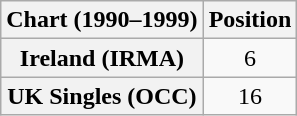<table class="wikitable sortable plainrowheaders" style="text-align:center">
<tr>
<th scope="col">Chart (1990–1999)</th>
<th scope="col">Position</th>
</tr>
<tr>
<th scope="row">Ireland (IRMA)</th>
<td>6</td>
</tr>
<tr>
<th scope="row">UK Singles (OCC)</th>
<td>16</td>
</tr>
</table>
